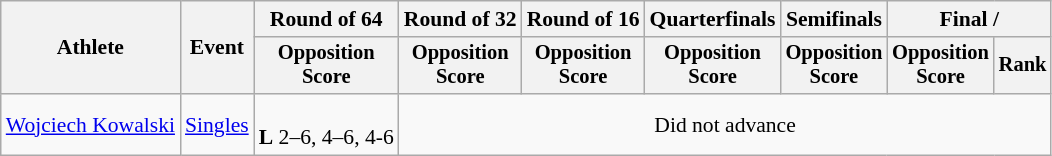<table class=wikitable style="font-size:90%">
<tr>
<th rowspan=2>Athlete</th>
<th rowspan=2>Event</th>
<th>Round of 64</th>
<th>Round of 32</th>
<th>Round of 16</th>
<th>Quarterfinals</th>
<th>Semifinals</th>
<th colspan=2>Final / </th>
</tr>
<tr style="font-size:95%">
<th>Opposition<br>Score</th>
<th>Opposition<br>Score</th>
<th>Opposition<br>Score</th>
<th>Opposition<br>Score</th>
<th>Opposition<br>Score</th>
<th>Opposition<br>Score</th>
<th>Rank</th>
</tr>
<tr align=center>
<td align=left><a href='#'>Wojciech Kowalski</a></td>
<td style="text-align:left;" rowspan="4"><a href='#'>Singles</a></td>
<td><br><strong>L</strong> 2–6, 4–6, 4-6</td>
<td colspan=6>Did not advance</td>
</tr>
</table>
